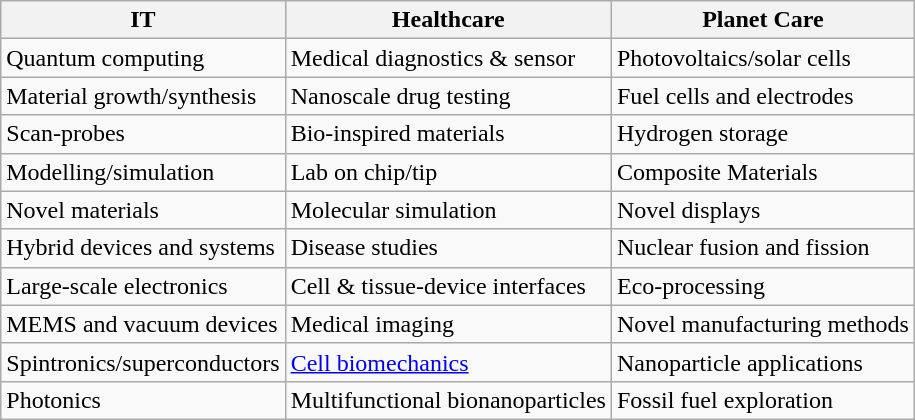<table class="wikitable" border="1">
<tr>
<th>IT</th>
<th>Healthcare</th>
<th>Planet Care</th>
</tr>
<tr>
<td>Quantum computing</td>
<td>Medical diagnostics & sensor</td>
<td>Photovoltaics/solar cells</td>
</tr>
<tr>
<td>Material growth/synthesis</td>
<td>Nanoscale drug testing</td>
<td>Fuel cells and electrodes</td>
</tr>
<tr>
<td>Scan-probes</td>
<td>Bio-inspired materials</td>
<td>Hydrogen storage</td>
</tr>
<tr>
<td>Modelling/simulation</td>
<td>Lab on chip/tip</td>
<td>Composite Materials</td>
</tr>
<tr>
<td>Novel materials</td>
<td>Molecular simulation</td>
<td>Novel displays</td>
</tr>
<tr>
<td>Hybrid devices and systems</td>
<td>Disease studies</td>
<td>Nuclear fusion and fission</td>
</tr>
<tr>
<td>Large-scale electronics</td>
<td>Cell & tissue-device interfaces</td>
<td>Eco-processing</td>
</tr>
<tr>
<td>MEMS and vacuum devices</td>
<td>Medical imaging</td>
<td>Novel manufacturing methods</td>
</tr>
<tr>
<td>Spintronics/superconductors</td>
<td><a href='#'>Cell biomechanics</a></td>
<td>Nanoparticle applications</td>
</tr>
<tr>
<td>Photonics</td>
<td>Multifunctional bionanoparticles</td>
<td>Fossil fuel exploration</td>
</tr>
</table>
